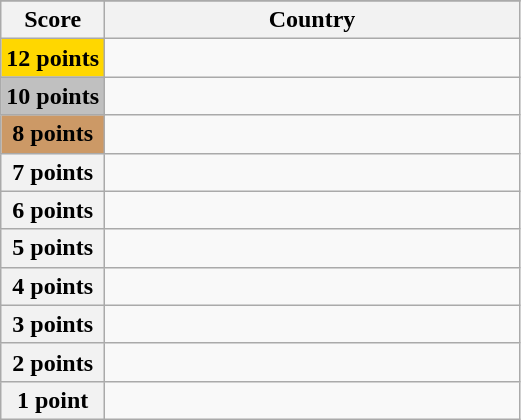<table class="wikitable">
<tr>
</tr>
<tr>
<th scope="col" width="20%">Score</th>
<th scope="col">Country</th>
</tr>
<tr>
<th scope="row" style="background:gold">12 points</th>
<td></td>
</tr>
<tr>
<th scope="row" style="background:silver">10 points</th>
<td></td>
</tr>
<tr>
<th scope="row" style="background:#CC9966">8 points</th>
<td></td>
</tr>
<tr>
<th scope="row" width=20%>7 points</th>
<td></td>
</tr>
<tr>
<th scope="row" width=20%>6 points</th>
<td></td>
</tr>
<tr>
<th scope="row" width=20%>5 points</th>
<td></td>
</tr>
<tr>
<th scope="row" width=20%>4 points</th>
<td></td>
</tr>
<tr>
<th scope="row" width=20%>3 points</th>
<td></td>
</tr>
<tr>
<th scope="row" width=20%>2 points</th>
<td></td>
</tr>
<tr>
<th scope="row" width=20%>1 point</th>
<td></td>
</tr>
</table>
